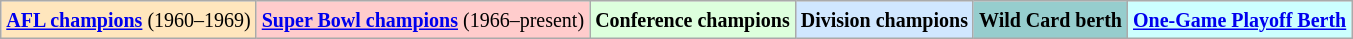<table class="wikitable" style="text-align:center">
<tr>
<td bgcolor="#FFE6BD"><small><strong><a href='#'>AFL champions</a></strong> (1960–1969)</small></td>
<td bgcolor="#FFCCCC"><small><strong><a href='#'>Super Bowl champions</a></strong> (1966–present)</small></td>
<td bgcolor="#ddffdd"><small><strong>Conference champions</strong></small></td>
<td bgcolor="#D0E7FF"><small><strong>Division champions</strong></small></td>
<td bgcolor="#96CDCD"><small><strong>Wild Card berth</strong></small></td>
<td bgcolor="#CCFFFF"><small><strong><a href='#'>One-Game Playoff Berth</a></strong></small></td>
</tr>
</table>
